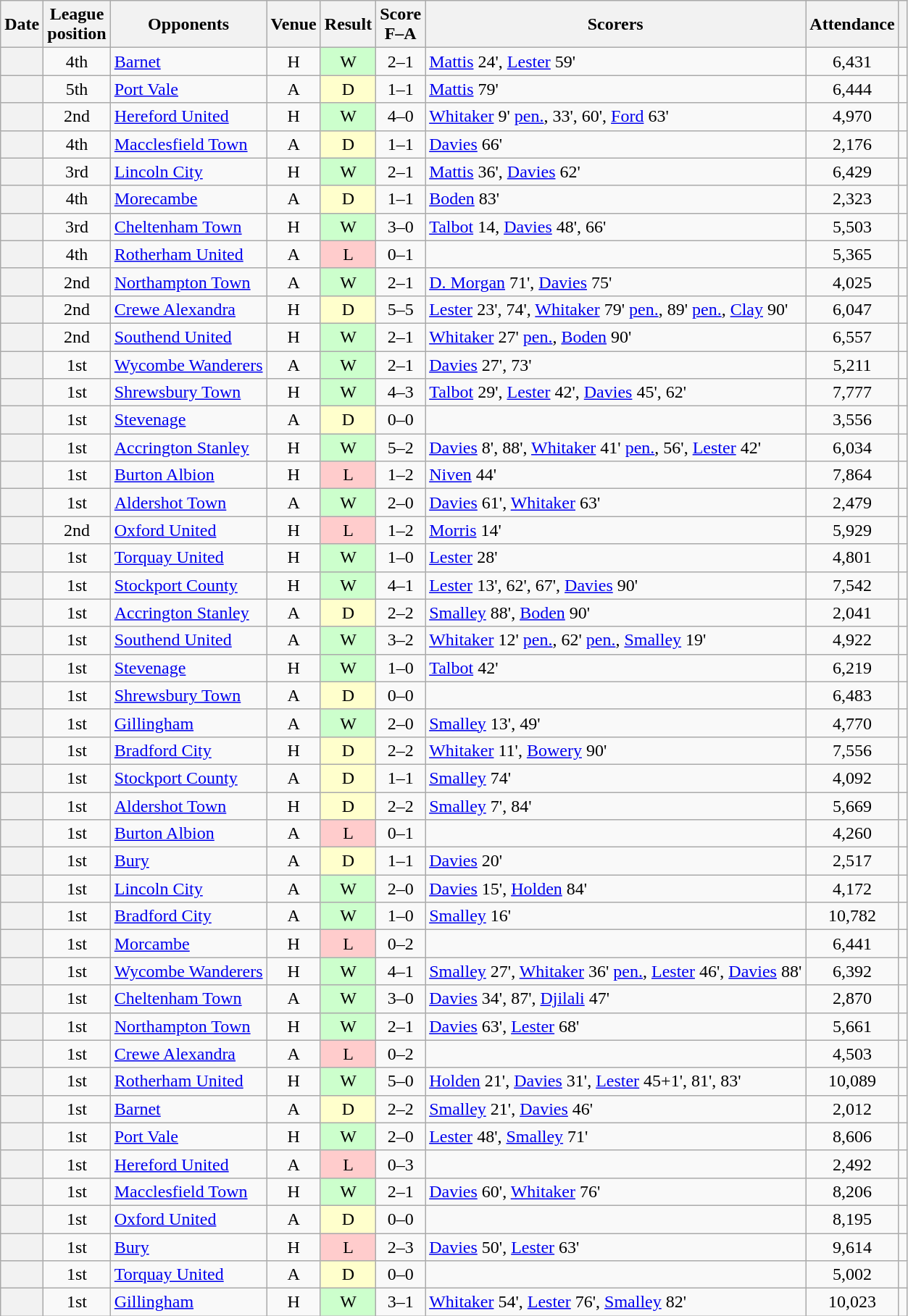<table class="wikitable plainrowheaders sortable" style="text-align:center">
<tr>
<th scope="col">Date</th>
<th scope="col">League<br>position</th>
<th scope="col">Opponents</th>
<th scope="col">Venue</th>
<th scope="col">Result</th>
<th scope="col">Score<br>F–A</th>
<th scope=col class="unsortable">Scorers</th>
<th scope="col">Attendance</th>
<th scope=col class="unsortable"></th>
</tr>
<tr>
<th scope="row"></th>
<td>4th</td>
<td align="left"><a href='#'>Barnet</a></td>
<td>H</td>
<td style="background-color:#CCFFCC">W</td>
<td>2–1</td>
<td align="left"><a href='#'>Mattis</a> 24', <a href='#'>Lester</a> 59'</td>
<td>6,431</td>
<td></td>
</tr>
<tr>
<th scope="row"></th>
<td>5th</td>
<td align="left"><a href='#'>Port Vale</a></td>
<td>A</td>
<td style="background-color:#FFFFCC">D</td>
<td>1–1</td>
<td align="left"><a href='#'>Mattis</a> 79'</td>
<td>6,444</td>
<td></td>
</tr>
<tr>
<th scope="row"></th>
<td>2nd</td>
<td align="left"><a href='#'>Hereford United</a></td>
<td>H</td>
<td style="background-color:#CCFFCC">W</td>
<td>4–0</td>
<td align="left"><a href='#'>Whitaker</a> 9' <a href='#'>pen.</a>, 33', 60', <a href='#'>Ford</a> 63'</td>
<td>4,970</td>
<td></td>
</tr>
<tr>
<th scope="row"></th>
<td>4th</td>
<td align="left"><a href='#'>Macclesfield Town</a></td>
<td>A</td>
<td style="background-color:#FFFFCC">D</td>
<td>1–1</td>
<td align="left"><a href='#'>Davies</a> 66'</td>
<td>2,176</td>
<td></td>
</tr>
<tr>
<th scope="row"></th>
<td>3rd</td>
<td align="left"><a href='#'>Lincoln City</a></td>
<td>H</td>
<td style="background-color:#CCFFCC">W</td>
<td>2–1</td>
<td align="left"><a href='#'>Mattis</a> 36', <a href='#'>Davies</a> 62'</td>
<td>6,429</td>
<td></td>
</tr>
<tr>
<th scope="row"></th>
<td>4th</td>
<td align="left"><a href='#'>Morecambe</a></td>
<td>A</td>
<td style="background-color:#FFFFCC">D</td>
<td>1–1</td>
<td align="left"><a href='#'>Boden</a> 83'</td>
<td>2,323</td>
<td></td>
</tr>
<tr>
<th scope="row"></th>
<td>3rd</td>
<td align="left"><a href='#'>Cheltenham Town</a></td>
<td>H</td>
<td style="background-color:#CCFFCC">W</td>
<td>3–0</td>
<td align="left"><a href='#'>Talbot</a> 14, <a href='#'>Davies</a> 48', 66'</td>
<td>5,503</td>
<td></td>
</tr>
<tr>
<th scope="row"></th>
<td>4th</td>
<td align="left"><a href='#'>Rotherham United</a></td>
<td>A</td>
<td style="background-color:#FFCCCC">L</td>
<td>0–1</td>
<td></td>
<td>5,365</td>
<td></td>
</tr>
<tr>
<th scope="row"></th>
<td>2nd</td>
<td align="left"><a href='#'>Northampton Town</a></td>
<td>A</td>
<td style="background-color:#CCFFCC">W</td>
<td>2–1</td>
<td align="left"><a href='#'>D. Morgan</a> 71', <a href='#'>Davies</a> 75'</td>
<td>4,025</td>
<td></td>
</tr>
<tr>
<th scope="row"></th>
<td>2nd</td>
<td align="left"><a href='#'>Crewe Alexandra</a></td>
<td>H</td>
<td style="background-color:#FFFFCC">D</td>
<td>5–5</td>
<td align="left"><a href='#'>Lester</a> 23', 74', <a href='#'>Whitaker</a> 79' <a href='#'>pen.</a>, 89' <a href='#'>pen.</a>, <a href='#'>Clay</a> 90'</td>
<td>6,047</td>
<td></td>
</tr>
<tr>
<th scope="row"></th>
<td>2nd</td>
<td align="left"><a href='#'>Southend United</a></td>
<td>H</td>
<td style="background-color:#CCFFCC">W</td>
<td>2–1</td>
<td align="left"><a href='#'>Whitaker</a> 27' <a href='#'>pen.</a>, <a href='#'>Boden</a> 90'</td>
<td>6,557</td>
<td></td>
</tr>
<tr>
<th scope="row"></th>
<td>1st</td>
<td align="left"><a href='#'>Wycombe Wanderers</a></td>
<td>A</td>
<td style="background-color:#CCFFCC">W</td>
<td>2–1</td>
<td align="left"><a href='#'>Davies</a> 27', 73'</td>
<td>5,211</td>
<td></td>
</tr>
<tr>
<th scope="row"></th>
<td>1st</td>
<td align="left"><a href='#'>Shrewsbury Town</a></td>
<td>H</td>
<td style="background-color:#CCFFCC">W</td>
<td>4–3</td>
<td align="left"><a href='#'>Talbot</a> 29', <a href='#'>Lester</a> 42', <a href='#'>Davies</a> 45', 62'</td>
<td>7,777</td>
<td></td>
</tr>
<tr>
<th scope="row"></th>
<td>1st</td>
<td align="left"><a href='#'>Stevenage</a></td>
<td>A</td>
<td style="background-color:#FFFFCC">D</td>
<td>0–0</td>
<td></td>
<td>3,556</td>
<td></td>
</tr>
<tr>
<th scope="row"></th>
<td>1st</td>
<td align="left"><a href='#'>Accrington Stanley</a></td>
<td>H</td>
<td style="background-color:#CCFFCC">W</td>
<td>5–2</td>
<td align="left"><a href='#'>Davies</a> 8', 88', <a href='#'>Whitaker</a> 41' <a href='#'>pen.</a>, 56', <a href='#'>Lester</a> 42'</td>
<td>6,034</td>
<td></td>
</tr>
<tr>
<th scope="row"></th>
<td>1st</td>
<td align="left"><a href='#'>Burton Albion</a></td>
<td>H</td>
<td style="background-color:#FFCCCC">L</td>
<td>1–2</td>
<td align="left"><a href='#'>Niven</a> 44'</td>
<td>7,864</td>
<td></td>
</tr>
<tr>
<th scope="row"></th>
<td>1st</td>
<td align="left"><a href='#'>Aldershot Town</a></td>
<td>A</td>
<td style="background-color:#CCFFCC">W</td>
<td>2–0</td>
<td align="left"><a href='#'>Davies</a> 61', <a href='#'>Whitaker</a> 63'</td>
<td>2,479</td>
<td></td>
</tr>
<tr>
<th scope="row"></th>
<td>2nd</td>
<td align="left"><a href='#'>Oxford United</a></td>
<td>H</td>
<td style="background-color:#FFCCCC">L</td>
<td>1–2</td>
<td align="left"><a href='#'>Morris</a> 14'</td>
<td>5,929</td>
<td></td>
</tr>
<tr>
<th scope="row"></th>
<td>1st</td>
<td align="left"><a href='#'>Torquay United</a></td>
<td>H</td>
<td style="background-color:#CCFFCC">W</td>
<td>1–0</td>
<td align="left"><a href='#'>Lester</a> 28'</td>
<td>4,801</td>
<td></td>
</tr>
<tr>
<th scope="row"></th>
<td>1st</td>
<td align="left"><a href='#'>Stockport County</a></td>
<td>H</td>
<td style="background-color:#CCFFCC">W</td>
<td>4–1</td>
<td align="left"><a href='#'>Lester</a> 13', 62', 67', <a href='#'>Davies</a> 90'</td>
<td>7,542</td>
<td></td>
</tr>
<tr>
<th scope="row"></th>
<td>1st</td>
<td align="left"><a href='#'>Accrington Stanley</a></td>
<td>A</td>
<td style="background-color:#FFFFCC">D</td>
<td>2–2</td>
<td align="left"><a href='#'>Smalley</a> 88', <a href='#'>Boden</a> 90'</td>
<td>2,041</td>
<td></td>
</tr>
<tr>
<th scope="row"></th>
<td>1st</td>
<td align="left"><a href='#'>Southend United</a></td>
<td>A</td>
<td style="background-color:#CCFFCC">W</td>
<td>3–2</td>
<td align="left"><a href='#'>Whitaker</a> 12' <a href='#'>pen.</a>, 62' <a href='#'>pen.</a>, <a href='#'>Smalley</a> 19'</td>
<td>4,922</td>
<td></td>
</tr>
<tr>
<th scope="row"></th>
<td>1st</td>
<td align="left"><a href='#'>Stevenage</a></td>
<td>H</td>
<td style="background-color:#CCFFCC">W</td>
<td>1–0</td>
<td align="left"><a href='#'>Talbot</a> 42'</td>
<td>6,219</td>
<td></td>
</tr>
<tr>
<th scope="row"></th>
<td>1st</td>
<td align="left"><a href='#'>Shrewsbury Town</a></td>
<td>A</td>
<td style="background-color:#FFFFCC">D</td>
<td>0–0</td>
<td></td>
<td>6,483</td>
<td></td>
</tr>
<tr>
<th scope="row"></th>
<td>1st</td>
<td align="left"><a href='#'>Gillingham</a></td>
<td>A</td>
<td style="background-color:#CCFFCC">W</td>
<td>2–0</td>
<td align="left"><a href='#'>Smalley</a> 13', 49'</td>
<td>4,770</td>
<td></td>
</tr>
<tr>
<th scope="row"></th>
<td>1st</td>
<td align="left"><a href='#'>Bradford City</a></td>
<td>H</td>
<td style="background-color:#FFFFCC">D</td>
<td>2–2</td>
<td align="left"><a href='#'>Whitaker</a> 11', <a href='#'>Bowery</a> 90'</td>
<td>7,556</td>
<td></td>
</tr>
<tr>
<th scope="row"></th>
<td>1st</td>
<td align="left"><a href='#'>Stockport County</a></td>
<td>A</td>
<td style="background-color:#FFFFCC">D</td>
<td>1–1</td>
<td align="left"><a href='#'>Smalley</a> 74'</td>
<td>4,092</td>
<td></td>
</tr>
<tr>
<th scope="row"></th>
<td>1st</td>
<td align="left"><a href='#'>Aldershot Town</a></td>
<td>H</td>
<td style="background-color:#FFFFCC">D</td>
<td>2–2</td>
<td align="left"><a href='#'>Smalley</a> 7', 84'</td>
<td>5,669</td>
<td></td>
</tr>
<tr>
<th scope="row"></th>
<td>1st</td>
<td align="left"><a href='#'>Burton Albion</a></td>
<td>A</td>
<td style="background-color:#FFCCCC">L</td>
<td>0–1</td>
<td></td>
<td>4,260</td>
<td></td>
</tr>
<tr>
<th scope="row"></th>
<td>1st</td>
<td align="left"><a href='#'>Bury</a></td>
<td>A</td>
<td style="background-color:#FFFFCC">D</td>
<td>1–1</td>
<td align="left"><a href='#'>Davies</a> 20'</td>
<td>2,517</td>
<td></td>
</tr>
<tr>
<th scope="row"></th>
<td>1st</td>
<td align="left"><a href='#'>Lincoln City</a></td>
<td>A</td>
<td style="background-color:#CCFFCC">W</td>
<td>2–0</td>
<td align="left"><a href='#'>Davies</a> 15', <a href='#'>Holden</a> 84'</td>
<td>4,172</td>
<td></td>
</tr>
<tr>
<th scope="row"></th>
<td>1st</td>
<td align="left"><a href='#'>Bradford City</a></td>
<td>A</td>
<td style="background-color:#CCFFCC">W</td>
<td>1–0</td>
<td align="left"><a href='#'>Smalley</a> 16'</td>
<td>10,782</td>
<td></td>
</tr>
<tr>
<th scope="row"></th>
<td>1st</td>
<td align="left"><a href='#'>Morcambe</a></td>
<td>H</td>
<td style="background-color:#FFCCCC">L</td>
<td>0–2</td>
<td></td>
<td>6,441</td>
<td></td>
</tr>
<tr>
<th scope="row"></th>
<td>1st</td>
<td align="left"><a href='#'>Wycombe Wanderers</a></td>
<td>H</td>
<td style="background-color:#CCFFCC">W</td>
<td>4–1</td>
<td align="left"><a href='#'>Smalley</a> 27', <a href='#'>Whitaker</a> 36' <a href='#'>pen.</a>, <a href='#'>Lester</a> 46', <a href='#'>Davies</a> 88'</td>
<td>6,392</td>
<td></td>
</tr>
<tr>
<th scope="row"></th>
<td>1st</td>
<td align="left"><a href='#'>Cheltenham Town</a></td>
<td>A</td>
<td style="background-color:#CCFFCC">W</td>
<td>3–0</td>
<td align="left"><a href='#'>Davies</a> 34', 87', <a href='#'>Djilali</a> 47'</td>
<td>2,870</td>
<td></td>
</tr>
<tr>
<th scope="row"></th>
<td>1st</td>
<td align="left"><a href='#'>Northampton Town</a></td>
<td>H</td>
<td style="background-color:#CCFFCC">W</td>
<td>2–1</td>
<td align="left"><a href='#'>Davies</a> 63', <a href='#'>Lester</a> 68'</td>
<td>5,661</td>
<td></td>
</tr>
<tr>
<th scope="row"></th>
<td>1st</td>
<td align="left"><a href='#'>Crewe Alexandra</a></td>
<td>A</td>
<td style="background-color:#FFCCCC">L</td>
<td>0–2</td>
<td></td>
<td>4,503</td>
<td></td>
</tr>
<tr>
<th scope="row"></th>
<td>1st</td>
<td align="left"><a href='#'>Rotherham United</a></td>
<td>H</td>
<td style="background-color:#CCFFCC">W</td>
<td>5–0</td>
<td align="left"><a href='#'>Holden</a> 21', <a href='#'>Davies</a> 31', <a href='#'>Lester</a> 45+1', 81', 83'</td>
<td>10,089</td>
<td></td>
</tr>
<tr>
<th scope="row"></th>
<td>1st</td>
<td align="left"><a href='#'>Barnet</a></td>
<td>A</td>
<td style="background-color:#FFFFCC">D</td>
<td>2–2</td>
<td align="left"><a href='#'>Smalley</a> 21', <a href='#'>Davies</a> 46'</td>
<td>2,012</td>
<td></td>
</tr>
<tr>
<th scope="row"></th>
<td>1st</td>
<td align="left"><a href='#'>Port Vale</a></td>
<td>H</td>
<td style="background-color:#CCFFCC">W</td>
<td>2–0</td>
<td align="left"><a href='#'>Lester</a> 48', <a href='#'>Smalley</a> 71'</td>
<td>8,606</td>
<td></td>
</tr>
<tr>
<th scope="row"></th>
<td>1st</td>
<td align="left"><a href='#'>Hereford United</a></td>
<td>A</td>
<td style="background-color:#FFCCCC">L</td>
<td>0–3</td>
<td></td>
<td>2,492</td>
<td></td>
</tr>
<tr>
<th scope="row"></th>
<td>1st</td>
<td align="left"><a href='#'>Macclesfield Town</a></td>
<td>H</td>
<td style="background-color:#CCFFCC">W</td>
<td>2–1</td>
<td align="left"><a href='#'>Davies</a> 60', <a href='#'>Whitaker</a> 76'</td>
<td>8,206</td>
<td></td>
</tr>
<tr>
<th scope="row"></th>
<td>1st</td>
<td align="left"><a href='#'>Oxford United</a></td>
<td>A</td>
<td style="background-color:#FFFFCC">D</td>
<td>0–0</td>
<td></td>
<td>8,195</td>
<td></td>
</tr>
<tr>
<th scope="row"></th>
<td>1st</td>
<td align="left"><a href='#'>Bury</a></td>
<td>H</td>
<td style="background-color:#FFCCCC">L</td>
<td>2–3</td>
<td align="left"><a href='#'>Davies</a> 50', <a href='#'>Lester</a> 63'</td>
<td>9,614</td>
<td></td>
</tr>
<tr>
<th scope="row"></th>
<td>1st</td>
<td align="left"><a href='#'>Torquay United</a></td>
<td>A</td>
<td style="background-color:#FFFFCC">D</td>
<td>0–0</td>
<td></td>
<td>5,002</td>
<td></td>
</tr>
<tr>
<th scope="row"></th>
<td>1st</td>
<td align="left"><a href='#'>Gillingham</a></td>
<td>H</td>
<td style="background-color:#CCFFCC">W</td>
<td>3–1</td>
<td align="left"><a href='#'>Whitaker</a> 54', <a href='#'>Lester</a> 76', <a href='#'>Smalley</a> 82'</td>
<td>10,023</td>
<td></td>
</tr>
</table>
